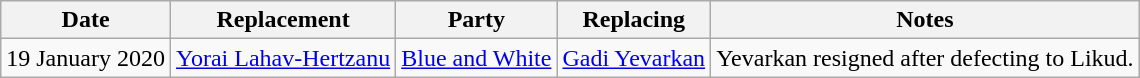<table class=wikitable>
<tr>
<th>Date</th>
<th>Replacement</th>
<th>Party</th>
<th>Replacing</th>
<th>Notes</th>
</tr>
<tr>
<td align=left>19 January 2020</td>
<td><a href='#'>Yorai Lahav-Hertzanu</a></td>
<td><a href='#'>Blue and White</a></td>
<td><a href='#'>Gadi Yevarkan</a></td>
<td>Yevarkan resigned after defecting to Likud.</td>
</tr>
</table>
